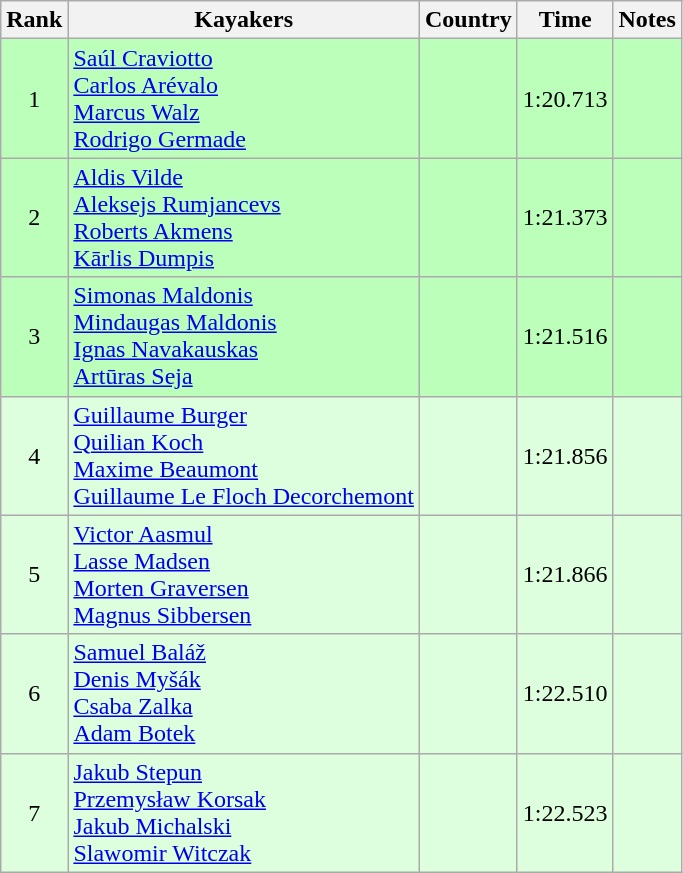<table class="wikitable" style="text-align:center">
<tr>
<th>Rank</th>
<th>Kayakers</th>
<th>Country</th>
<th>Time</th>
<th>Notes</th>
</tr>
<tr bgcolor=bbffbb>
<td>1</td>
<td align=left><a href='#'>Saúl Craviotto</a><br><a href='#'>Carlos Arévalo</a><br><a href='#'>Marcus Walz</a><br><a href='#'>Rodrigo Germade</a></td>
<td align=left></td>
<td>1:20.713</td>
<td></td>
</tr>
<tr bgcolor=bbffbb>
<td>2</td>
<td align=left><a href='#'>Aldis Vilde</a><br><a href='#'>Aleksejs Rumjancevs</a><br><a href='#'>Roberts Akmens</a><br><a href='#'>Kārlis Dumpis</a></td>
<td align=left></td>
<td>1:21.373</td>
<td></td>
</tr>
<tr bgcolor=bbffbb>
<td>3</td>
<td align=left><a href='#'>Simonas Maldonis</a><br><a href='#'>Mindaugas Maldonis</a><br><a href='#'>Ignas Navakauskas</a><br><a href='#'>Artūras Seja</a></td>
<td align=left></td>
<td>1:21.516</td>
<td></td>
</tr>
<tr bgcolor=ddffdd>
<td>4</td>
<td align=left><a href='#'>Guillaume Burger</a><br><a href='#'>Quilian Koch</a><br><a href='#'>Maxime Beaumont</a><br><a href='#'>Guillaume Le Floch Decorchemont</a></td>
<td align=left></td>
<td>1:21.856</td>
<td></td>
</tr>
<tr bgcolor=ddffdd>
<td>5</td>
<td align=left><a href='#'>Victor Aasmul</a><br><a href='#'>Lasse Madsen</a><br><a href='#'>Morten Graversen</a><br><a href='#'>Magnus Sibbersen</a></td>
<td align=left></td>
<td>1:21.866</td>
<td></td>
</tr>
<tr bgcolor=ddffdd>
<td>6</td>
<td align=left><a href='#'>Samuel Baláž</a><br><a href='#'>Denis Myšák</a><br><a href='#'>Csaba Zalka</a><br><a href='#'>Adam Botek</a></td>
<td align=left></td>
<td>1:22.510</td>
<td></td>
</tr>
<tr bgcolor=ddffdd>
<td>7</td>
<td align=left><a href='#'>Jakub Stepun</a><br><a href='#'>Przemysław Korsak</a><br><a href='#'>Jakub Michalski</a><br><a href='#'>Slawomir Witczak</a></td>
<td align=left></td>
<td>1:22.523</td>
<td></td>
</tr>
</table>
